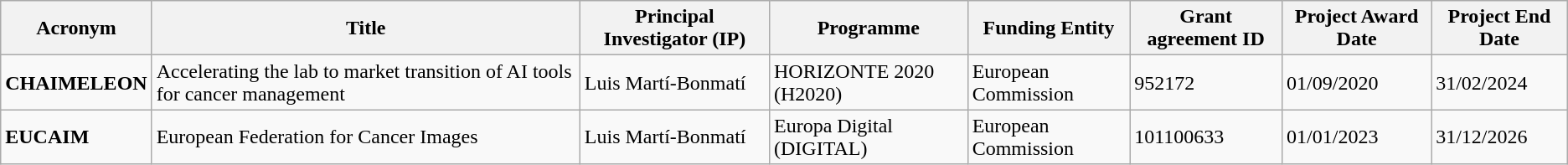<table class="wikitable sortable">
<tr>
<th>Acronym</th>
<th>Title</th>
<th>Principal Investigator (IP)</th>
<th>Programme</th>
<th>Funding Entity</th>
<th>Grant agreement ID</th>
<th>Project Award Date</th>
<th>Project End Date</th>
</tr>
<tr>
<td><strong>CHAIMELEON</strong></td>
<td>Accelerating the lab to market transition of AI tools for cancer management</td>
<td>Luis Martí-Bonmatí</td>
<td>HORIZONTE 2020 (H2020)</td>
<td>European Commission</td>
<td>952172</td>
<td>01/09/2020</td>
<td>31/02/2024</td>
</tr>
<tr>
<td><strong>EUCAIM</strong></td>
<td>European Federation for Cancer Images</td>
<td>Luis Martí-Bonmatí</td>
<td>Europa Digital (DIGITAL)</td>
<td>European Commission</td>
<td>101100633</td>
<td>01/01/2023</td>
<td>31/12/2026</td>
</tr>
</table>
